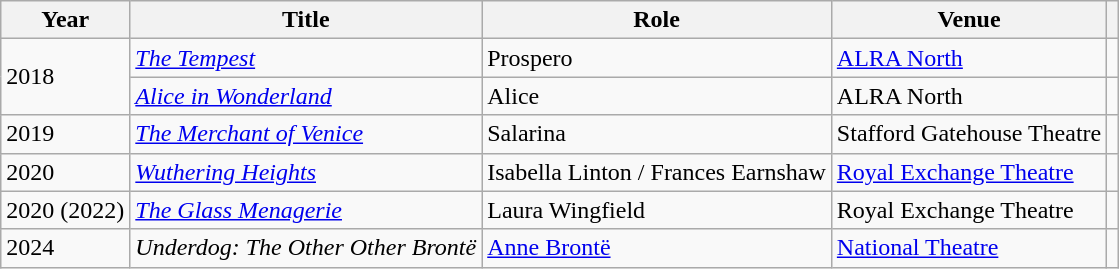<table class="wikitable">
<tr>
<th>Year</th>
<th>Title</th>
<th>Role</th>
<th>Venue</th>
<th></th>
</tr>
<tr>
<td rowspan="2">2018</td>
<td><em><a href='#'>The Tempest</a></em></td>
<td>Prospero</td>
<td><a href='#'>ALRA North</a></td>
<td align="center"></td>
</tr>
<tr>
<td><em><a href='#'>Alice in Wonderland</a></em></td>
<td>Alice</td>
<td>ALRA North</td>
<td align="center"></td>
</tr>
<tr>
<td>2019</td>
<td><em><a href='#'>The Merchant of Venice</a></em></td>
<td>Salarina</td>
<td>Stafford Gatehouse Theatre</td>
<td align="center"></td>
</tr>
<tr>
<td>2020</td>
<td><em><a href='#'>Wuthering Heights</a></em></td>
<td>Isabella Linton / Frances Earnshaw</td>
<td><a href='#'>Royal Exchange Theatre</a></td>
<td align="center"></td>
</tr>
<tr>
<td>2020 (2022)</td>
<td><em><a href='#'>The Glass Menagerie</a></em></td>
<td>Laura Wingfield</td>
<td>Royal Exchange Theatre</td>
<td align="center"></td>
</tr>
<tr>
<td>2024</td>
<td><em>Underdog: The Other Other Brontë</em></td>
<td><a href='#'>Anne Brontë</a></td>
<td><a href='#'>National Theatre</a></td>
</tr>
</table>
